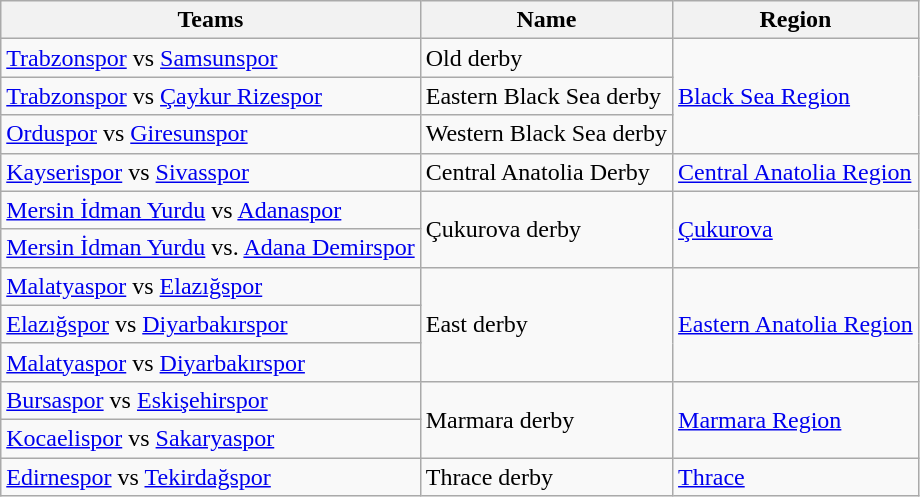<table class="wikitable">
<tr>
<th>Teams</th>
<th>Name</th>
<th>Region</th>
</tr>
<tr>
<td><a href='#'>Trabzonspor</a> vs <a href='#'>Samsunspor</a></td>
<td>Old derby</td>
<td rowspan="3"><a href='#'>Black Sea Region</a></td>
</tr>
<tr>
<td><a href='#'>Trabzonspor</a> vs <a href='#'>Çaykur Rizespor</a></td>
<td>Eastern Black Sea derby</td>
</tr>
<tr>
<td><a href='#'>Orduspor</a> vs <a href='#'>Giresunspor</a></td>
<td>Western Black Sea derby</td>
</tr>
<tr>
<td><a href='#'>Kayserispor</a> vs <a href='#'>Sivasspor</a></td>
<td>Central Anatolia Derby</td>
<td><a href='#'>Central Anatolia Region</a></td>
</tr>
<tr>
<td><a href='#'>Mersin İdman Yurdu</a> vs <a href='#'>Adanaspor</a></td>
<td rowspan="2">Çukurova derby</td>
<td rowspan="2"><a href='#'>Çukurova</a></td>
</tr>
<tr>
<td><a href='#'>Mersin İdman Yurdu</a> vs. <a href='#'>Adana Demirspor</a></td>
</tr>
<tr>
<td><a href='#'>Malatyaspor</a> vs <a href='#'>Elazığspor</a></td>
<td rowspan="3">East derby</td>
<td rowspan="3"><a href='#'>Eastern Anatolia Region</a></td>
</tr>
<tr>
<td><a href='#'>Elazığspor</a> vs <a href='#'>Diyarbakırspor</a></td>
</tr>
<tr>
<td><a href='#'>Malatyaspor</a> vs <a href='#'>Diyarbakırspor</a></td>
</tr>
<tr>
<td><a href='#'>Bursaspor</a> vs <a href='#'>Eskişehirspor</a></td>
<td rowspan="2">Marmara derby</td>
<td rowspan="2"><a href='#'>Marmara Region</a></td>
</tr>
<tr>
<td><a href='#'>Kocaelispor</a> vs <a href='#'>Sakaryaspor</a></td>
</tr>
<tr>
<td><a href='#'>Edirnespor</a> vs <a href='#'>Tekirdağspor</a></td>
<td>Thrace derby</td>
<td><a href='#'>Thrace</a></td>
</tr>
</table>
